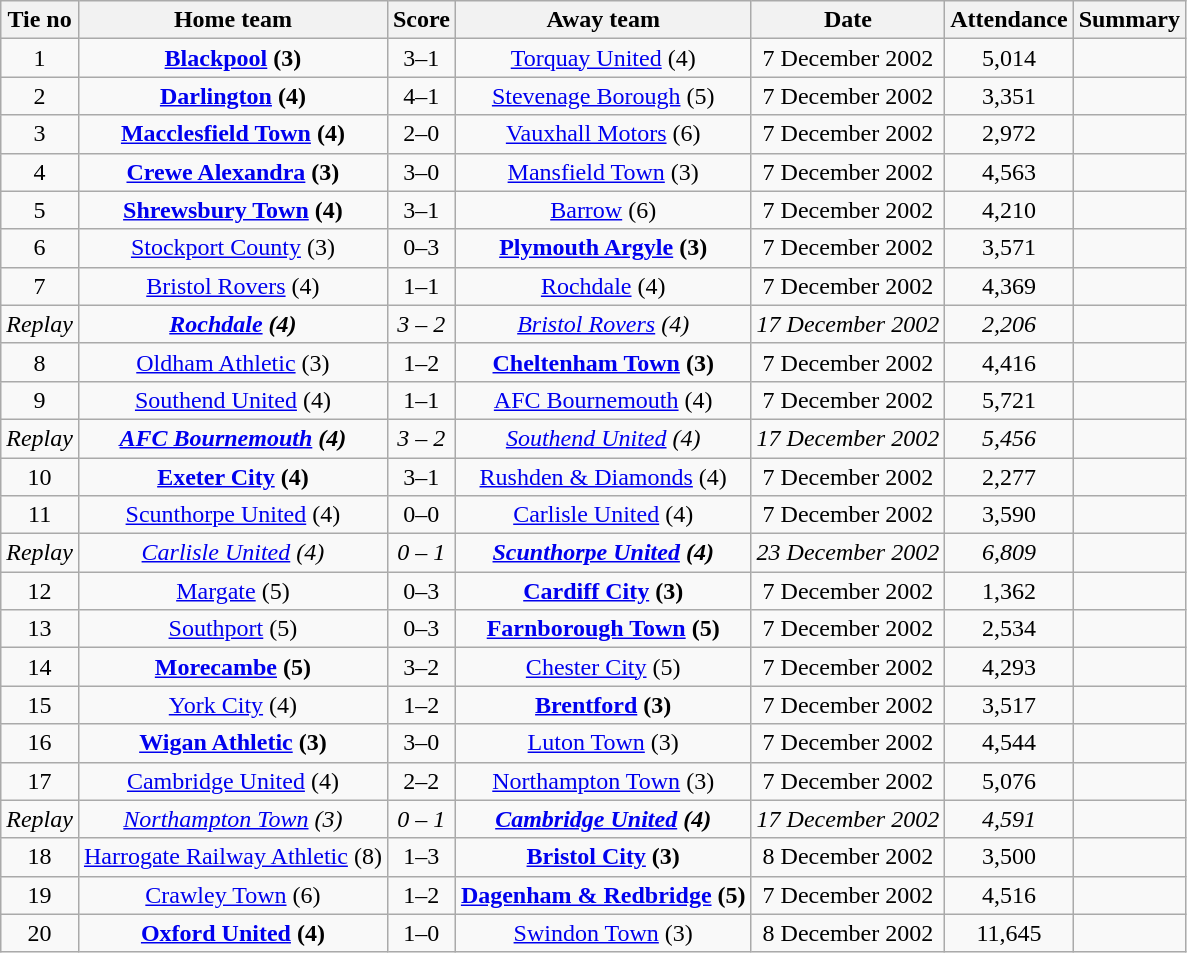<table class="wikitable" style="text-align: center">
<tr>
<th>Tie no</th>
<th>Home team</th>
<th>Score</th>
<th>Away team</th>
<th>Date</th>
<th>Attendance</th>
<th>Summary</th>
</tr>
<tr>
<td>1</td>
<td><strong><a href='#'>Blackpool</a> (3)</strong></td>
<td>3–1</td>
<td><a href='#'>Torquay United</a> (4)</td>
<td>7 December 2002</td>
<td>5,014</td>
<td> </td>
</tr>
<tr>
<td>2</td>
<td><strong><a href='#'>Darlington</a> (4)</strong></td>
<td>4–1</td>
<td><a href='#'>Stevenage Borough</a> (5)</td>
<td>7 December 2002</td>
<td>3,351</td>
<td> </td>
</tr>
<tr>
<td>3</td>
<td><strong><a href='#'>Macclesfield Town</a> (4)</strong></td>
<td>2–0</td>
<td><a href='#'>Vauxhall Motors</a> (6)</td>
<td>7 December 2002</td>
<td>2,972</td>
<td> </td>
</tr>
<tr>
<td>4</td>
<td><strong><a href='#'>Crewe Alexandra</a> (3)</strong></td>
<td>3–0</td>
<td><a href='#'>Mansfield Town</a> (3)</td>
<td>7 December 2002</td>
<td>4,563</td>
<td> </td>
</tr>
<tr>
<td>5</td>
<td><strong><a href='#'>Shrewsbury Town</a> (4)</strong></td>
<td>3–1</td>
<td><a href='#'>Barrow</a> (6)</td>
<td>7 December 2002</td>
<td>4,210</td>
<td> </td>
</tr>
<tr>
<td>6</td>
<td><a href='#'>Stockport County</a> (3)</td>
<td>0–3</td>
<td><strong><a href='#'>Plymouth Argyle</a> (3)</strong></td>
<td>7 December 2002</td>
<td>3,571</td>
<td> </td>
</tr>
<tr>
<td>7</td>
<td><a href='#'>Bristol Rovers</a> (4)</td>
<td>1–1</td>
<td><a href='#'>Rochdale</a> (4)</td>
<td>7 December 2002</td>
<td>4,369</td>
<td> </td>
</tr>
<tr>
<td><em>Replay</em></td>
<td><strong><em><a href='#'>Rochdale</a> (4)</em></strong></td>
<td><em>3 – 2</em></td>
<td><em><a href='#'>Bristol Rovers</a> (4)</em></td>
<td><em>17 December 2002</em></td>
<td><em>2,206</em></td>
<td> </td>
</tr>
<tr>
<td>8</td>
<td><a href='#'>Oldham Athletic</a> (3)</td>
<td>1–2</td>
<td><strong><a href='#'>Cheltenham Town</a> (3)</strong></td>
<td>7 December 2002</td>
<td>4,416</td>
<td> </td>
</tr>
<tr>
<td>9</td>
<td><a href='#'>Southend United</a> (4)</td>
<td>1–1</td>
<td><a href='#'>AFC Bournemouth</a> (4)</td>
<td>7 December 2002</td>
<td>5,721</td>
<td> </td>
</tr>
<tr>
<td><em>Replay</em></td>
<td><strong><em><a href='#'>AFC Bournemouth</a> (4)</em></strong></td>
<td><em>3 – 2</em></td>
<td><em><a href='#'>Southend United</a> (4)</em></td>
<td><em>17 December 2002</em></td>
<td><em>5,456</em></td>
<td> </td>
</tr>
<tr>
<td>10</td>
<td><strong><a href='#'>Exeter City</a> (4)</strong></td>
<td>3–1</td>
<td><a href='#'>Rushden & Diamonds</a> (4)</td>
<td>7 December 2002</td>
<td>2,277</td>
<td> </td>
</tr>
<tr>
<td>11</td>
<td><a href='#'>Scunthorpe United</a> (4)</td>
<td>0–0</td>
<td><a href='#'>Carlisle United</a> (4)</td>
<td>7 December 2002</td>
<td>3,590</td>
<td> </td>
</tr>
<tr>
<td><em>Replay</em></td>
<td><em><a href='#'>Carlisle United</a> (4)</em></td>
<td><em>0 – 1</em></td>
<td><strong><em><a href='#'>Scunthorpe United</a> (4)</em></strong></td>
<td><em>23 December 2002</em></td>
<td><em>6,809</em></td>
<td> </td>
</tr>
<tr>
<td>12</td>
<td><a href='#'>Margate</a> (5)</td>
<td>0–3</td>
<td><strong><a href='#'>Cardiff City</a> (3)</strong></td>
<td>7 December 2002</td>
<td>1,362</td>
<td> </td>
</tr>
<tr>
<td>13</td>
<td><a href='#'>Southport</a> (5)</td>
<td>0–3</td>
<td><strong><a href='#'>Farnborough Town</a> (5)</strong></td>
<td>7 December 2002</td>
<td>2,534</td>
<td> </td>
</tr>
<tr>
<td>14</td>
<td><strong><a href='#'>Morecambe</a> (5)</strong></td>
<td>3–2</td>
<td><a href='#'>Chester City</a> (5)</td>
<td>7 December 2002</td>
<td>4,293</td>
<td> </td>
</tr>
<tr>
<td>15</td>
<td><a href='#'>York City</a> (4)</td>
<td>1–2</td>
<td><strong><a href='#'>Brentford</a> (3)</strong></td>
<td>7 December 2002</td>
<td>3,517</td>
<td> </td>
</tr>
<tr>
<td>16</td>
<td><strong><a href='#'>Wigan Athletic</a> (3)</strong></td>
<td>3–0</td>
<td><a href='#'>Luton Town</a> (3)</td>
<td>7 December 2002</td>
<td>4,544</td>
<td> </td>
</tr>
<tr>
<td>17</td>
<td><a href='#'>Cambridge United</a> (4)</td>
<td>2–2</td>
<td><a href='#'>Northampton Town</a> (3)</td>
<td>7 December 2002</td>
<td>5,076</td>
<td> </td>
</tr>
<tr>
<td><em>Replay</em></td>
<td><em><a href='#'>Northampton Town</a> (3)</em></td>
<td><em>0 – 1</em></td>
<td><strong><em><a href='#'>Cambridge United</a> (4)</em></strong></td>
<td><em>17 December 2002</em></td>
<td><em>4,591</em></td>
<td> </td>
</tr>
<tr>
<td>18</td>
<td><a href='#'>Harrogate Railway Athletic</a> (8)</td>
<td>1–3</td>
<td><strong><a href='#'>Bristol City</a> (3)</strong></td>
<td>8 December 2002</td>
<td>3,500</td>
<td> </td>
</tr>
<tr>
<td>19</td>
<td><a href='#'>Crawley Town</a> (6)</td>
<td>1–2</td>
<td><strong><a href='#'>Dagenham & Redbridge</a> (5)</strong></td>
<td>7 December 2002</td>
<td>4,516</td>
<td> </td>
</tr>
<tr>
<td>20</td>
<td><strong><a href='#'>Oxford United</a> (4)</strong></td>
<td>1–0</td>
<td><a href='#'>Swindon Town</a> (3)</td>
<td>8 December 2002</td>
<td>11,645</td>
<td> </td>
</tr>
</table>
